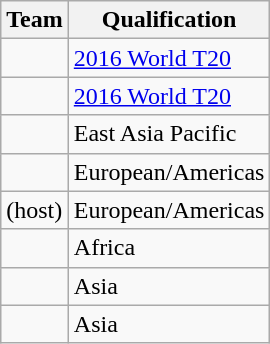<table class="wikitable sortable">
<tr>
<th>Team</th>
<th>Qualification</th>
</tr>
<tr>
<td></td>
<td><a href='#'>2016 World T20</a></td>
</tr>
<tr>
<td></td>
<td><a href='#'>2016 World T20</a></td>
</tr>
<tr>
<td></td>
<td>East Asia Pacific</td>
</tr>
<tr>
<td></td>
<td>European/Americas</td>
</tr>
<tr>
<td> (host)</td>
<td>European/Americas</td>
</tr>
<tr>
<td></td>
<td>Africa</td>
</tr>
<tr>
<td></td>
<td>Asia</td>
</tr>
<tr>
<td></td>
<td>Asia</td>
</tr>
</table>
